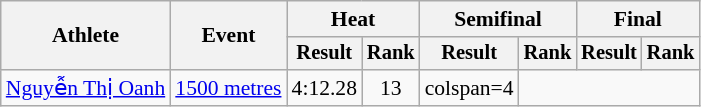<table class="wikitable" style="font-size:90%">
<tr>
<th rowspan="2">Athlete</th>
<th rowspan="2">Event</th>
<th colspan="2">Heat</th>
<th colspan="2">Semifinal</th>
<th colspan="2">Final</th>
</tr>
<tr style="font-size:95%">
<th>Result</th>
<th>Rank</th>
<th>Result</th>
<th>Rank</th>
<th>Result</th>
<th>Rank</th>
</tr>
<tr align=center>
<td align=left><a href='#'>Nguyễn Thị Oanh</a></td>
<td align=left><a href='#'>1500 metres</a></td>
<td>4:12.28 </td>
<td>13</td>
<td>colspan=4 </td>
</tr>
</table>
